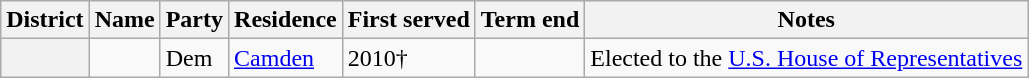<table class="wikitable sortable">
<tr>
<th>District</th>
<th>Name</th>
<th>Party</th>
<th>Residence</th>
<th>First served</th>
<th>Term end</th>
<th class="unsortable">Notes</th>
</tr>
<tr>
<th></th>
<td></td>
<td>Dem</td>
<td><a href='#'>Camden</a></td>
<td>2010†</td>
<td></td>
<td>Elected to the <a href='#'>U.S. House of Representatives</a></td>
</tr>
</table>
